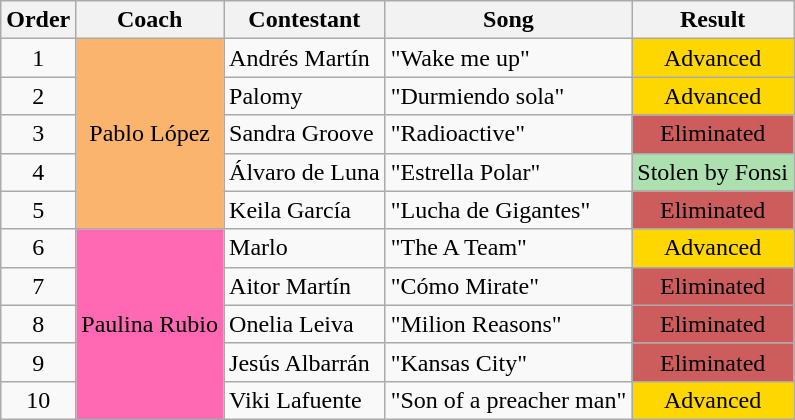<table class=wikitable>
<tr>
<th>Order</th>
<th>Coach</th>
<th>Contestant</th>
<th>Song</th>
<th>Result</th>
</tr>
<tr>
<td align=center>1</td>
<td rowspan=5 align=center bgcolor=#fbb46e>Pablo López</td>
<td>Andrés Martín</td>
<td>"Wake me up"</td>
<td align=center bgcolor=Gold align=center>Advanced</td>
</tr>
<tr>
<td align=center>2</td>
<td>Palomy</td>
<td>"Durmiendo sola"</td>
<td align=center bgcolor=Gold align=center>Advanced</td>
</tr>
<tr>
<td align=center>3</td>
<td>Sandra Groove</td>
<td>"Radioactive"</td>
<td align=center bgcolor=IndianRed align=center>Eliminated</td>
</tr>
<tr>
<td align=center>4</td>
<td>Álvaro de Luna</td>
<td>"Estrella Polar"</td>
<td align=center bgcolor=#ace1af align=center>Stolen by Fonsi</td>
</tr>
<tr>
<td align=center>5</td>
<td>Keila García</td>
<td>"Lucha de Gigantes"</td>
<td align=center bgcolor=IndianRed align=center>Eliminated</td>
</tr>
<tr>
<td align=center>6</td>
<td rowspan=5 bgcolor=#ff69b4 align=center>Paulina Rubio</td>
<td>Marlo</td>
<td>"The A Team"</td>
<td align=center bgcolor=Gold>Advanced</td>
</tr>
<tr>
<td align=center>7</td>
<td>Aitor Martín</td>
<td>"Cómo Mirate"</td>
<td align=center bgcolor=IndianRed align=center>Eliminated</td>
</tr>
<tr>
<td align=center>8</td>
<td>Onelia Leiva</td>
<td>"Milion Reasons"</td>
<td align=center bgcolor=IndianRed align=center>Eliminated</td>
</tr>
<tr>
<td align=center>9</td>
<td>Jesús Albarrán</td>
<td>"Kansas City"</td>
<td align=center bgcolor=IndianRed align=center>Eliminated</td>
</tr>
<tr>
<td align=center>10</td>
<td>Viki Lafuente</td>
<td>"Son of a preacher man"</td>
<td align=center bgcolor=Gold>Advanced</td>
</tr>
</table>
